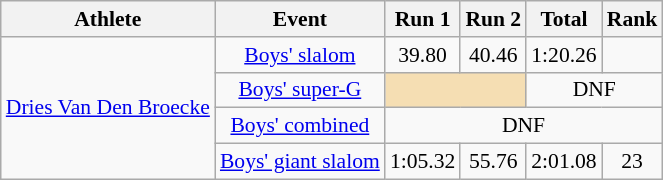<table class="wikitable" style="font-size:90%">
<tr>
<th>Athlete</th>
<th>Event</th>
<th>Run 1</th>
<th>Run 2</th>
<th>Total</th>
<th>Rank</th>
</tr>
<tr>
<td rowspan="4"><a href='#'>Dries Van Den Broecke</a></td>
<td align="center"><a href='#'>Boys' slalom</a></td>
<td align="center">39.80</td>
<td align="center">40.46</td>
<td align="center">1:20.26</td>
<td align="center"></td>
</tr>
<tr>
<td align="center"><a href='#'>Boys' super-G</a></td>
<td colspan=2 bgcolor="wheat"></td>
<td align="center" colspan=2>DNF</td>
</tr>
<tr>
<td align="center"><a href='#'>Boys' combined</a></td>
<td align="center" colspan=4>DNF</td>
</tr>
<tr>
<td align="center"><a href='#'>Boys' giant slalom</a></td>
<td align="center">1:05.32</td>
<td align="center">55.76</td>
<td align="center">2:01.08</td>
<td align="center">23</td>
</tr>
</table>
